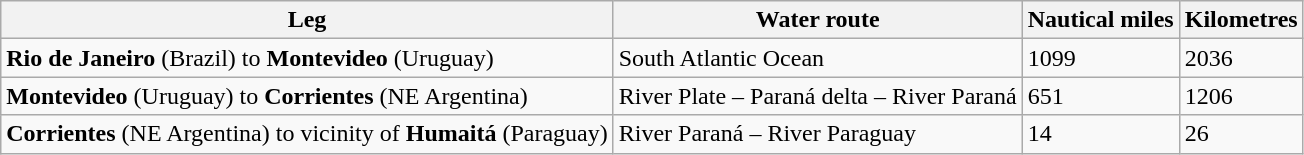<table class="wikitable">
<tr>
<th>Leg</th>
<th>Water route</th>
<th>Nautical miles</th>
<th>Kilometres</th>
</tr>
<tr>
<td><strong> Rio de Janeiro</strong> (Brazil) to <strong>Montevideo</strong> (Uruguay)</td>
<td>South Atlantic Ocean</td>
<td>1099</td>
<td>2036</td>
</tr>
<tr>
<td><strong>Montevideo</strong> (Uruguay) to <strong>Corrientes</strong> (NE Argentina)</td>
<td>River Plate – Paraná delta – River Paraná</td>
<td>651</td>
<td>1206</td>
</tr>
<tr>
<td><strong>Corrientes</strong> (NE Argentina) to vicinity of <strong>Humaitá</strong> (Paraguay)</td>
<td>River Paraná – River Paraguay</td>
<td>14</td>
<td>26</td>
</tr>
</table>
